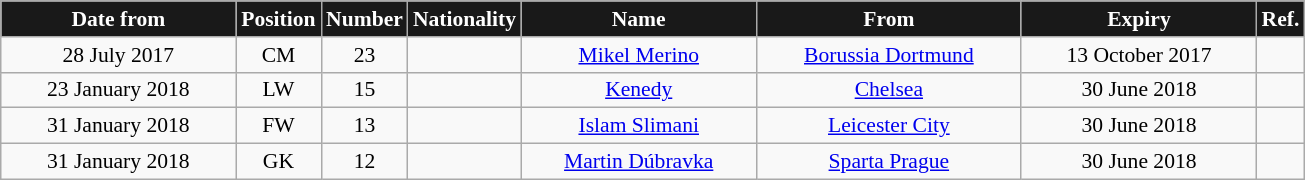<table class="wikitable"  style="text-align:center; font-size:90%; ">
<tr>
<th style="background:#191919; color:white; width:150px;">Date from</th>
<th style="background:#191919; color:white; width:50px;">Position</th>
<th style="background:#191919; color:white; width:50px;">Number</th>
<th style="background:#191919; color:white; width:50px;">Nationality</th>
<th style="background:#191919; color:white; width:150px;">Name</th>
<th style="background:#191919; color:white; width:170px;">From</th>
<th style="background:#191919; color:white; width:150px;">Expiry</th>
<th style="background:#191919; color:white; width:25px;">Ref.</th>
</tr>
<tr>
<td>28 July 2017</td>
<td>CM</td>
<td>23</td>
<td></td>
<td><a href='#'>Mikel Merino</a></td>
<td> <a href='#'>Borussia Dortmund</a></td>
<td>13 October 2017</td>
<td></td>
</tr>
<tr>
<td>23 January 2018</td>
<td>LW</td>
<td>15</td>
<td></td>
<td><a href='#'>Kenedy</a></td>
<td> <a href='#'>Chelsea</a></td>
<td>30 June 2018</td>
<td></td>
</tr>
<tr>
<td>31 January 2018</td>
<td>FW</td>
<td>13</td>
<td></td>
<td><a href='#'>Islam Slimani</a></td>
<td> <a href='#'>Leicester City</a></td>
<td>30 June 2018</td>
<td></td>
</tr>
<tr>
<td>31 January 2018</td>
<td>GK</td>
<td>12</td>
<td></td>
<td><a href='#'>Martin Dúbravka</a></td>
<td> <a href='#'>Sparta Prague</a></td>
<td>30 June 2018</td>
<td></td>
</tr>
</table>
